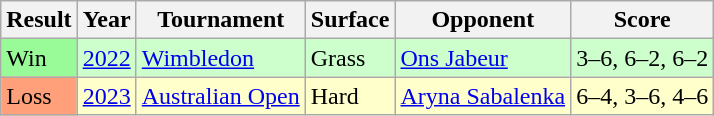<table class="sortable wikitable">
<tr>
<th>Result</th>
<th>Year</th>
<th>Tournament</th>
<th>Surface</th>
<th>Opponent</th>
<th class=unsortable>Score</th>
</tr>
<tr style=background:#cfc>
<td bgcolor=#98fb98>Win</td>
<td><a href='#'>2022</a></td>
<td><a href='#'>Wimbledon</a></td>
<td>Grass</td>
<td> <a href='#'>Ons Jabeur</a></td>
<td>3–6, 6–2, 6–2</td>
</tr>
<tr style=background:#ffc>
<td bgcolor=#ffa07a>Loss</td>
<td><a href='#'>2023</a></td>
<td><a href='#'>Australian Open</a></td>
<td>Hard</td>
<td> <a href='#'>Aryna Sabalenka</a></td>
<td>6–4, 3–6, 4–6</td>
</tr>
</table>
